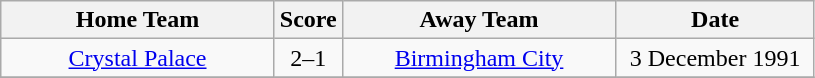<table class="wikitable" style="text-align:center;">
<tr>
<th width=175>Home Team</th>
<th width=20>Score</th>
<th width=175>Away Team</th>
<th width= 125>Date</th>
</tr>
<tr>
<td><a href='#'>Crystal Palace</a></td>
<td>2–1</td>
<td><a href='#'>Birmingham City</a></td>
<td>3 December 1991</td>
</tr>
<tr>
</tr>
</table>
